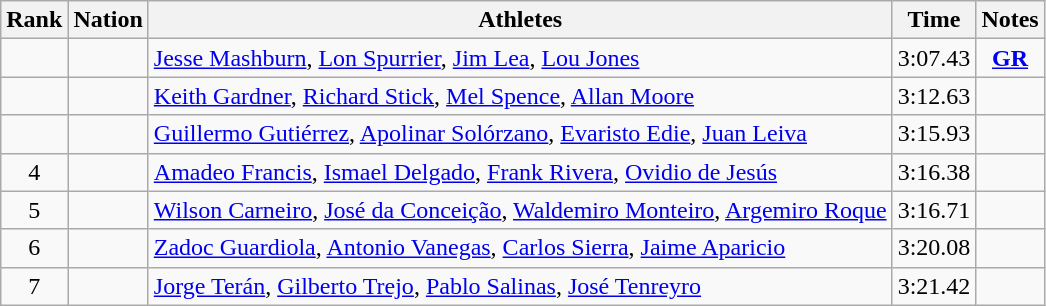<table class="wikitable sortable" style="text-align:center">
<tr>
<th>Rank</th>
<th>Nation</th>
<th>Athletes</th>
<th>Time</th>
<th>Notes</th>
</tr>
<tr>
<td></td>
<td align=left></td>
<td align=left><a href='#'>Jesse Mashburn</a>, <a href='#'>Lon Spurrier</a>, <a href='#'>Jim Lea</a>, <a href='#'>Lou Jones</a></td>
<td>3:07.43</td>
<td><strong><a href='#'>GR</a></strong></td>
</tr>
<tr>
<td></td>
<td align=left></td>
<td align=left><a href='#'>Keith Gardner</a>, <a href='#'>Richard Stick</a>, <a href='#'>Mel Spence</a>, <a href='#'>Allan Moore</a></td>
<td>3:12.63</td>
<td></td>
</tr>
<tr>
<td></td>
<td align=left></td>
<td align=left><a href='#'>Guillermo Gutiérrez</a>, <a href='#'>Apolinar Solórzano</a>, <a href='#'>Evaristo Edie</a>, <a href='#'>Juan Leiva</a></td>
<td>3:15.93</td>
<td></td>
</tr>
<tr>
<td>4</td>
<td align=left></td>
<td align=left><a href='#'>Amadeo Francis</a>, <a href='#'>Ismael Delgado</a>, <a href='#'>Frank Rivera</a>, <a href='#'>Ovidio de Jesús</a></td>
<td>3:16.38</td>
<td></td>
</tr>
<tr>
<td>5</td>
<td align=left></td>
<td align=left><a href='#'>Wilson Carneiro</a>, <a href='#'>José da Conceição</a>, <a href='#'>Waldemiro Monteiro</a>, <a href='#'>Argemiro Roque</a></td>
<td>3:16.71</td>
<td></td>
</tr>
<tr>
<td>6</td>
<td align=left></td>
<td align=left><a href='#'>Zadoc Guardiola</a>, <a href='#'>Antonio Vanegas</a>, <a href='#'>Carlos Sierra</a>, <a href='#'>Jaime Aparicio</a></td>
<td>3:20.08</td>
<td></td>
</tr>
<tr>
<td>7</td>
<td align=left></td>
<td align=left><a href='#'>Jorge Terán</a>, <a href='#'>Gilberto Trejo</a>, <a href='#'>Pablo Salinas</a>, <a href='#'>José Tenreyro</a></td>
<td>3:21.42</td>
<td></td>
</tr>
</table>
